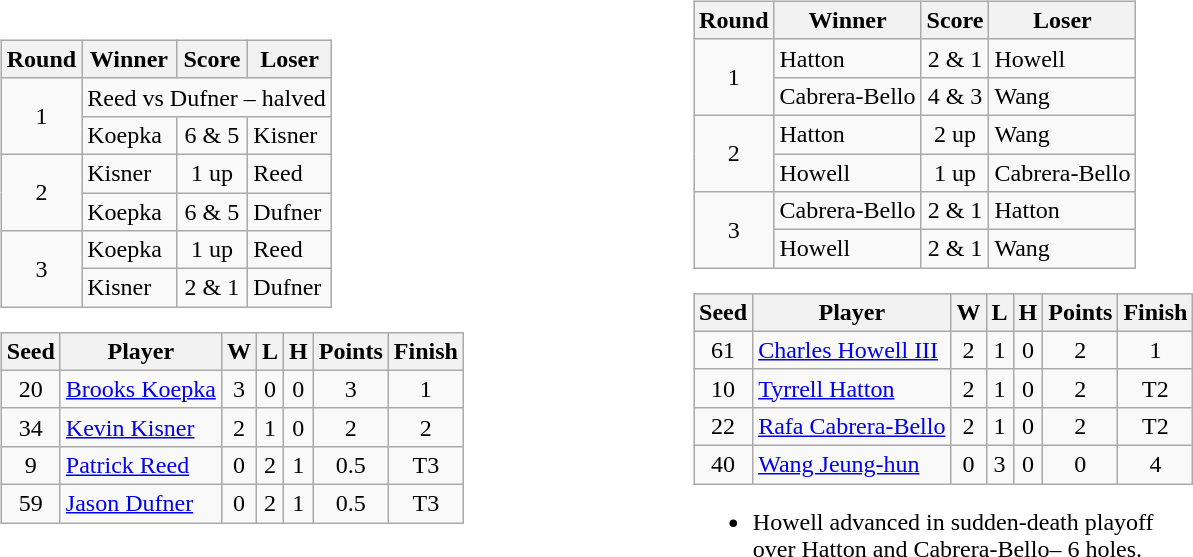<table style="width: 60em">
<tr>
<td><br><table class="wikitable">
<tr>
<th>Round</th>
<th>Winner</th>
<th>Score</th>
<th>Loser</th>
</tr>
<tr>
<td align=center rowspan=2>1</td>
<td colspan=3 align=center>Reed vs Dufner – halved</td>
</tr>
<tr>
<td>Koepka</td>
<td align=center>6 & 5</td>
<td>Kisner</td>
</tr>
<tr>
<td align=center rowspan=2>2</td>
<td>Kisner</td>
<td align=center>1 up</td>
<td>Reed</td>
</tr>
<tr>
<td>Koepka</td>
<td align=center>6 & 5</td>
<td>Dufner</td>
</tr>
<tr>
<td align=center rowspan=2>3</td>
<td>Koepka</td>
<td align=center>1 up</td>
<td>Reed</td>
</tr>
<tr>
<td>Kisner</td>
<td align=center>2 & 1</td>
<td>Dufner</td>
</tr>
</table>
<table class="wikitable" style="text-align:center">
<tr>
<th>Seed</th>
<th>Player</th>
<th>W</th>
<th>L</th>
<th>H</th>
<th>Points</th>
<th>Finish</th>
</tr>
<tr>
<td>20</td>
<td align=left> <a href='#'>Brooks Koepka</a></td>
<td>3</td>
<td>0</td>
<td>0</td>
<td>3</td>
<td>1</td>
</tr>
<tr>
<td>34</td>
<td align=left> <a href='#'>Kevin Kisner</a></td>
<td>2</td>
<td>1</td>
<td>0</td>
<td>2</td>
<td>2</td>
</tr>
<tr>
<td>9</td>
<td align=left> <a href='#'>Patrick Reed</a></td>
<td>0</td>
<td>2</td>
<td>1</td>
<td>0.5</td>
<td>T3</td>
</tr>
<tr>
<td>59</td>
<td align=left> <a href='#'>Jason Dufner</a></td>
<td>0</td>
<td>2</td>
<td>1</td>
<td>0.5</td>
<td>T3</td>
</tr>
</table>
</td>
<td><br><table class="wikitable">
<tr>
<th>Round</th>
<th>Winner</th>
<th>Score</th>
<th>Loser</th>
</tr>
<tr>
<td align=center rowspan=2>1</td>
<td>Hatton</td>
<td align=center>2 & 1</td>
<td>Howell</td>
</tr>
<tr>
<td>Cabrera-Bello</td>
<td align=center>4 & 3</td>
<td>Wang</td>
</tr>
<tr>
<td align=center rowspan=2>2</td>
<td>Hatton</td>
<td align=center>2 up</td>
<td>Wang</td>
</tr>
<tr>
<td>Howell</td>
<td align=center>1 up</td>
<td>Cabrera-Bello</td>
</tr>
<tr>
<td align=center rowspan=2>3</td>
<td>Cabrera-Bello</td>
<td align=center>2 & 1</td>
<td>Hatton</td>
</tr>
<tr>
<td>Howell</td>
<td align=center>2 & 1</td>
<td>Wang</td>
</tr>
</table>
<table class="wikitable" style="text-align:center">
<tr>
<th>Seed</th>
<th>Player</th>
<th>W</th>
<th>L</th>
<th>H</th>
<th>Points</th>
<th>Finish</th>
</tr>
<tr>
<td>61</td>
<td align=left> <a href='#'>Charles Howell III</a></td>
<td>2</td>
<td>1</td>
<td>0</td>
<td>2</td>
<td>1</td>
</tr>
<tr>
<td>10</td>
<td align=left> <a href='#'>Tyrrell Hatton</a></td>
<td>2</td>
<td>1</td>
<td>0</td>
<td>2</td>
<td>T2</td>
</tr>
<tr>
<td>22</td>
<td align=left> <a href='#'>Rafa Cabrera-Bello</a></td>
<td>2</td>
<td>1</td>
<td>0</td>
<td>2</td>
<td>T2</td>
</tr>
<tr>
<td>40</td>
<td align=left> <a href='#'>Wang Jeung-hun</a></td>
<td>0</td>
<td>3</td>
<td>0</td>
<td>0</td>
<td>4</td>
</tr>
</table>
<ul><li>Howell advanced in sudden-death playoff<br>over Hatton and Cabrera-Bello– 6 holes.</li></ul></td>
</tr>
</table>
